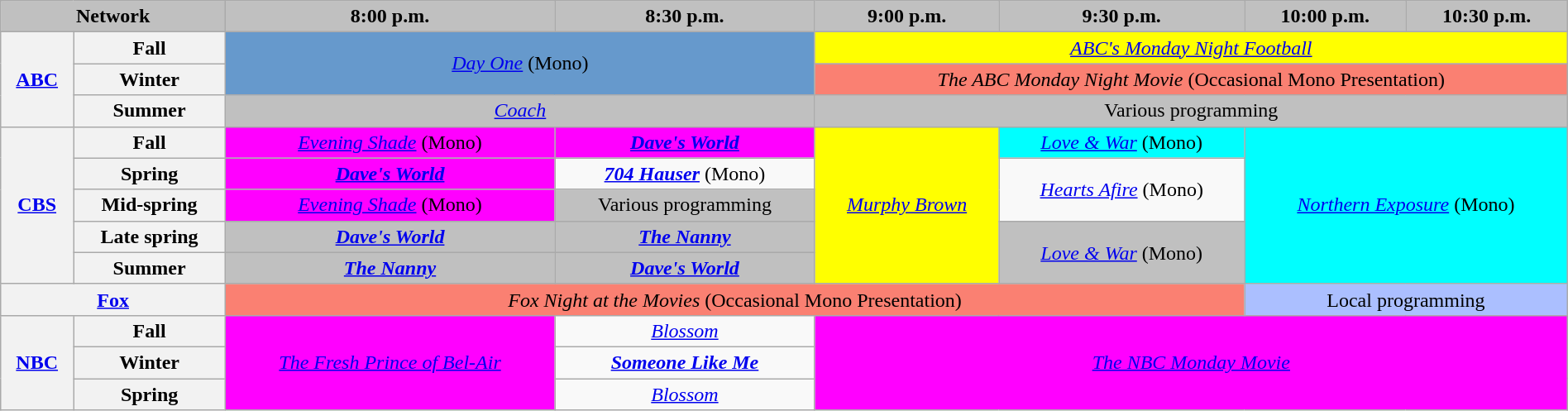<table class="wikitable" style="width:100%;margin-right:0;text-align:center">
<tr>
<th colspan="2" style="background-color:#C0C0C0;text-align:center">Network</th>
<th style="background-color:#C0C0C0;text-align:center">8:00 p.m.</th>
<th style="background-color:#C0C0C0;text-align:center">8:30 p.m.</th>
<th style="background-color:#C0C0C0;text-align:center">9:00 p.m.</th>
<th style="background-color:#C0C0C0;text-align:center">9:30 p.m.</th>
<th style="background-color:#C0C0C0;text-align:center">10:00 p.m.</th>
<th style="background-color:#C0C0C0;text-align:center">10:30 p.m.</th>
</tr>
<tr>
<th rowspan="3"><a href='#'>ABC</a></th>
<th>Fall</th>
<td colspan="2" rowspan="2" style="background:#6699CC;"><em><a href='#'>Day One</a></em> (Mono)</td>
<td colspan="4" style="background:yellow;"><em><a href='#'>ABC's Monday Night Football</a></em> </td>
</tr>
<tr>
<th>Winter</th>
<td colspan="4" style="background:#FA8072;"><em>The ABC Monday Night Movie</em> (Occasional Mono Presentation)</td>
</tr>
<tr>
<th>Summer</th>
<td colspan="2" style="background:#C0C0C0;"><em><a href='#'>Coach</a></em> </td>
<td colspan="4" style="background:#C0C0C0;">Various programming</td>
</tr>
<tr>
<th rowspan="5"><a href='#'>CBS</a></th>
<th>Fall</th>
<td style="background:magenta;"><em><a href='#'>Evening Shade</a></em> (Mono) </td>
<td style="background:magenta;"><strong><em><a href='#'>Dave's World</a></em></strong> </td>
<td rowspan="5" style="background:yellow;"><em><a href='#'>Murphy Brown</a></em> </td>
<td style="background:cyan;"><em><a href='#'>Love & War</a></em> (Mono) </td>
<td colspan="2" rowspan="5" style="background:cyan;"><em><a href='#'>Northern Exposure</a></em> (Mono) </td>
</tr>
<tr>
<th>Spring</th>
<td style="background:magenta;"><strong><em><a href='#'>Dave's World</a></em></strong> </td>
<td><strong><em><a href='#'>704 Hauser</a></em></strong> (Mono)</td>
<td rowspan="2"><em><a href='#'>Hearts Afire</a></em> (Mono)</td>
</tr>
<tr>
<th>Mid-spring</th>
<td style="background:magenta;"><em><a href='#'>Evening Shade</a></em> (Mono) </td>
<td style="background:#C0C0C0;">Various programming</td>
</tr>
<tr>
<th>Late spring</th>
<td style="background:#C0C0C0;"><strong><em><a href='#'>Dave's World</a></em></strong> </td>
<td style="background:#C0C0C0;"><strong><em><a href='#'>The Nanny</a></em></strong> </td>
<td rowspan="2" style="background:#C0C0C0;"><em><a href='#'>Love & War</a></em> (Mono) </td>
</tr>
<tr>
<th>Summer</th>
<td style="background:#C0C0C0;"><strong><em><a href='#'>The Nanny</a></em></strong> </td>
<td style="background:#C0C0C0;"><strong><em><a href='#'>Dave's World</a></em></strong> </td>
</tr>
<tr>
<th colspan="2"><a href='#'>Fox</a></th>
<td colspan="4" style="background:#FA8072;"><em>Fox Night at the Movies</em> (Occasional Mono Presentation)</td>
<td style="background-color:#abbfff;" colspan="2">Local programming</td>
</tr>
<tr>
<th rowspan="3"><a href='#'>NBC</a></th>
<th>Fall</th>
<td rowspan="3" style="background:magenta;"><em><a href='#'>The Fresh Prince of Bel-Air</a></em> </td>
<td><em><a href='#'>Blossom</a></em></td>
<td rowspan="3" colspan="4" style="background:magenta;"><em><a href='#'>The NBC Monday Movie</a></em> </td>
</tr>
<tr>
<th>Winter</th>
<td><strong><em><a href='#'>Someone Like Me</a></em></strong></td>
</tr>
<tr>
<th>Spring</th>
<td><em><a href='#'>Blossom</a></em></td>
</tr>
</table>
